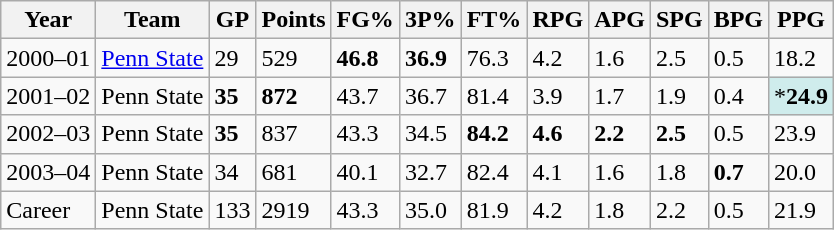<table class="wikitable">
<tr>
<th>Year</th>
<th>Team</th>
<th>GP</th>
<th>Points</th>
<th>FG%</th>
<th>3P%</th>
<th>FT%</th>
<th>RPG</th>
<th>APG</th>
<th>SPG</th>
<th>BPG</th>
<th>PPG</th>
</tr>
<tr>
<td>2000–01</td>
<td><a href='#'>Penn State</a></td>
<td>29</td>
<td>529</td>
<td><strong>46.8</strong></td>
<td><strong>36.9</strong></td>
<td>76.3</td>
<td>4.2</td>
<td>1.6</td>
<td>2.5</td>
<td>0.5</td>
<td>18.2</td>
</tr>
<tr>
<td>2001–02</td>
<td>Penn State</td>
<td><strong>35</strong></td>
<td><strong>872</strong></td>
<td>43.7</td>
<td>36.7</td>
<td>81.4</td>
<td>3.9</td>
<td>1.7</td>
<td>1.9</td>
<td>0.4</td>
<td bgcolor=#cfecec>*<strong>24.9</strong></td>
</tr>
<tr>
<td>2002–03</td>
<td>Penn State</td>
<td><strong>35</strong></td>
<td>837</td>
<td>43.3</td>
<td>34.5</td>
<td><strong>84.2</strong></td>
<td><strong>4.6</strong></td>
<td><strong>2.2</strong></td>
<td><strong>2.5</strong></td>
<td>0.5</td>
<td>23.9</td>
</tr>
<tr>
<td>2003–04</td>
<td>Penn State</td>
<td>34</td>
<td>681</td>
<td>40.1</td>
<td>32.7</td>
<td>82.4</td>
<td>4.1</td>
<td>1.6</td>
<td>1.8</td>
<td><strong>0.7</strong></td>
<td>20.0</td>
</tr>
<tr>
<td>Career</td>
<td>Penn State</td>
<td>133</td>
<td>2919</td>
<td>43.3</td>
<td>35.0</td>
<td>81.9</td>
<td>4.2</td>
<td>1.8</td>
<td>2.2</td>
<td>0.5</td>
<td>21.9</td>
</tr>
</table>
